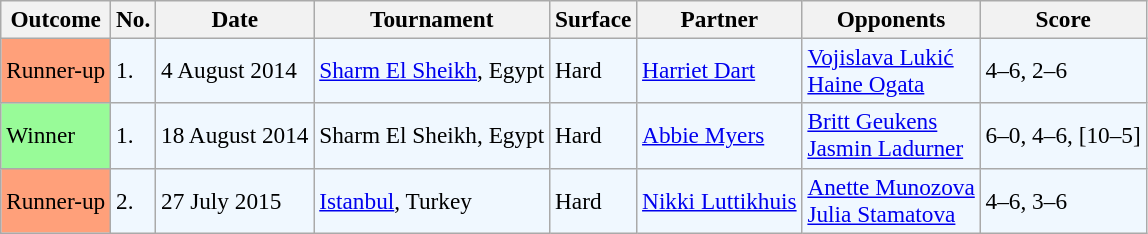<table class="sortable wikitable" style=font-size:97%>
<tr>
<th>Outcome</th>
<th>No.</th>
<th>Date</th>
<th>Tournament</th>
<th>Surface</th>
<th>Partner</th>
<th>Opponents</th>
<th class="unsortable">Score</th>
</tr>
<tr style="background:#f0f8ff;">
<td style="background:#ffa07a;">Runner-up</td>
<td>1.</td>
<td>4 August 2014</td>
<td><a href='#'>Sharm El Sheikh</a>, Egypt</td>
<td>Hard</td>
<td> <a href='#'>Harriet Dart</a></td>
<td> <a href='#'>Vojislava Lukić</a> <br>  <a href='#'>Haine Ogata</a></td>
<td>4–6, 2–6</td>
</tr>
<tr style="background:#f0f8ff;">
<td style="background:#98fb98;">Winner</td>
<td>1.</td>
<td>18 August 2014</td>
<td>Sharm El Sheikh, Egypt</td>
<td>Hard</td>
<td> <a href='#'>Abbie Myers</a></td>
<td> <a href='#'>Britt Geukens</a> <br>  <a href='#'>Jasmin Ladurner</a></td>
<td>6–0, 4–6, [10–5]</td>
</tr>
<tr style="background:#f0f8ff;">
<td style="background:#ffa07a;">Runner-up</td>
<td>2.</td>
<td>27 July 2015</td>
<td><a href='#'>Istanbul</a>, Turkey</td>
<td>Hard</td>
<td> <a href='#'>Nikki Luttikhuis</a></td>
<td> <a href='#'>Anette Munozova</a> <br>  <a href='#'>Julia Stamatova</a></td>
<td>4–6, 3–6</td>
</tr>
</table>
